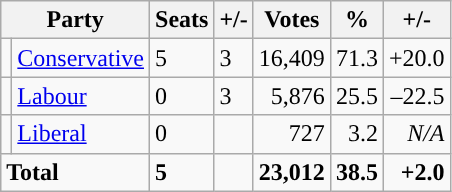<table class="wikitable sortable">
<tr>
<th colspan="2">Party</th>
<th>Seats</th>
<th>+/-</th>
<th>Votes</th>
<th>%</th>
<th>+/-</th>
</tr>
<tr>
<td style="background-color: "></td>
<td><a href='#'>Conservative</a></td>
<td>5</td>
<td> 3</td>
<td style="text-align:right;">16,409</td>
<td style="text-align:right;">71.3</td>
<td style="text-align:right;">+20.0</td>
</tr>
<tr>
<td style="background-color: "></td>
<td><a href='#'>Labour</a></td>
<td>0</td>
<td> 3</td>
<td style="text-align:right;">5,876</td>
<td style="text-align:right;">25.5</td>
<td style="text-align:right;">–22.5</td>
</tr>
<tr>
<td style="background-color: "></td>
<td><a href='#'>Liberal</a></td>
<td>0</td>
<td></td>
<td style="text-align:right;">727</td>
<td style="text-align:right;">3.2</td>
<td style="text-align:right;"><em>N/A</em></td>
</tr>
<tr>
<td colspan="2"><strong>Total</strong></td>
<td><strong>5</strong></td>
<td></td>
<td style="text-align:right;"><strong>23,012</strong></td>
<td style="text-align:right;"><strong>38.5</strong></td>
<td style="text-align:right;"><strong>+2.0</strong></td>
</tr>
</table>
